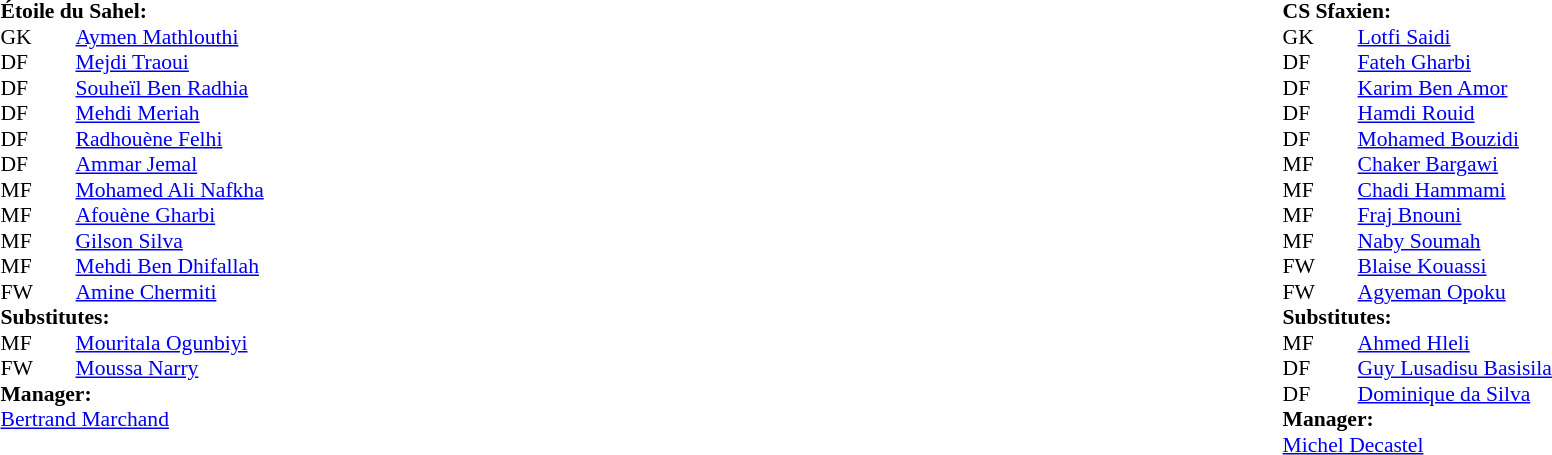<table width="100%">
<tr>
<td valign="top" width="50%"><br><table style="font-size:90%" cellspacing="0" cellpadding="0">
<tr>
<td colspan=4><strong>Étoile du Sahel:</strong></td>
</tr>
<tr>
<th width=25></th>
<th width=25></th>
</tr>
<tr>
<td>GK</td>
<td><strong> </strong></td>
<td> <a href='#'>Aymen Mathlouthi</a></td>
</tr>
<tr>
<td>DF</td>
<td><strong> </strong></td>
<td> <a href='#'>Mejdi Traoui</a></td>
</tr>
<tr>
<td>DF</td>
<td><strong> </strong></td>
<td> <a href='#'>Souheïl Ben Radhia</a></td>
</tr>
<tr>
<td>DF</td>
<td><strong> </strong></td>
<td> <a href='#'>Mehdi Meriah</a></td>
</tr>
<tr>
<td>DF</td>
<td><strong> </strong></td>
<td> <a href='#'>Radhouène Felhi</a></td>
</tr>
<tr>
<td>DF</td>
<td><strong> </strong></td>
<td> <a href='#'>Ammar Jemal</a></td>
</tr>
<tr>
<td>MF</td>
<td><strong> </strong></td>
<td> <a href='#'>Mohamed Ali Nafkha</a></td>
</tr>
<tr>
<td>MF</td>
<td><strong> </strong></td>
<td> <a href='#'>Afouène Gharbi</a></td>
<td></td>
<td></td>
</tr>
<tr>
<td>MF</td>
<td><strong> </strong></td>
<td> <a href='#'>Gilson Silva</a></td>
<td></td>
<td></td>
</tr>
<tr>
<td>MF</td>
<td><strong> </strong></td>
<td> <a href='#'>Mehdi Ben Dhifallah</a></td>
</tr>
<tr>
<td>FW</td>
<td><strong> </strong></td>
<td> <a href='#'>Amine Chermiti</a></td>
</tr>
<tr>
<td colspan=3><strong>Substitutes:</strong></td>
</tr>
<tr>
<td>MF</td>
<td><strong> </strong></td>
<td> <a href='#'>Mouritala Ogunbiyi</a></td>
<td></td>
<td></td>
</tr>
<tr>
<td>FW</td>
<td><strong> </strong></td>
<td> <a href='#'>Moussa Narry</a></td>
<td></td>
<td></td>
</tr>
<tr>
<td colspan=3><strong>Manager:</strong></td>
</tr>
<tr>
<td colspan=4> <a href='#'>Bertrand Marchand</a></td>
</tr>
</table>
</td>
<td valign="top" width="50%"><br><table style="font-size: 90%" cellspacing="0" cellpadding="0" align=center>
<tr>
<td colspan="4"><strong>CS Sfaxien:</strong></td>
</tr>
<tr>
<th width=25></th>
<th width=25></th>
</tr>
<tr>
<td>GK</td>
<td><strong> </strong></td>
<td> <a href='#'>Lotfi Saidi</a></td>
</tr>
<tr>
<td>DF</td>
<td><strong> </strong></td>
<td> <a href='#'>Fateh Gharbi</a></td>
<td></td>
<td></td>
</tr>
<tr>
<td>DF</td>
<td><strong> </strong></td>
<td> <a href='#'>Karim Ben Amor</a></td>
</tr>
<tr>
<td>DF</td>
<td><strong> </strong></td>
<td> <a href='#'>Hamdi Rouid</a></td>
</tr>
<tr>
<td>DF</td>
<td><strong> </strong></td>
<td> <a href='#'>Mohamed Bouzidi</a></td>
</tr>
<tr>
<td>MF</td>
<td><strong> </strong></td>
<td> <a href='#'>Chaker Bargawi</a></td>
</tr>
<tr>
<td>MF</td>
<td><strong> </strong></td>
<td> <a href='#'>Chadi Hammami</a></td>
<td></td>
<td></td>
</tr>
<tr>
<td>MF</td>
<td><strong> </strong></td>
<td> <a href='#'>Fraj Bnouni</a></td>
<td></td>
<td></td>
</tr>
<tr>
<td>MF</td>
<td><strong> </strong></td>
<td> <a href='#'>Naby Soumah</a></td>
</tr>
<tr>
<td>FW</td>
<td><strong> </strong></td>
<td> <a href='#'>Blaise Kouassi</a></td>
</tr>
<tr>
<td>FW</td>
<td><strong> </strong></td>
<td> <a href='#'>Agyeman Opoku</a></td>
</tr>
<tr>
<td colspan=3><strong>Substitutes:</strong></td>
</tr>
<tr>
<td>MF</td>
<td><strong> </strong></td>
<td> <a href='#'>Ahmed Hleli</a></td>
<td></td>
<td></td>
</tr>
<tr>
<td>DF</td>
<td><strong> </strong></td>
<td> <a href='#'>Guy Lusadisu Basisila</a></td>
<td></td>
<td></td>
</tr>
<tr>
<td>DF</td>
<td></td>
<td> <a href='#'>Dominique da Silva</a></td>
<td></td>
<td></td>
</tr>
<tr>
<td colspan=3><strong>Manager:</strong></td>
</tr>
<tr>
<td colspan=4> <a href='#'>Michel Decastel</a></td>
</tr>
</table>
</td>
</tr>
</table>
